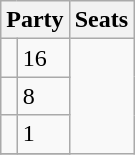<table class="wikitable">
<tr>
<th colspan="2" rowspan="1" align="center" valign="top">Party</th>
<th valign="top">Seats</th>
</tr>
<tr>
<td></td>
<td>16</td>
</tr>
<tr>
<td></td>
<td>8</td>
</tr>
<tr>
<td></td>
<td>1</td>
</tr>
<tr>
</tr>
</table>
